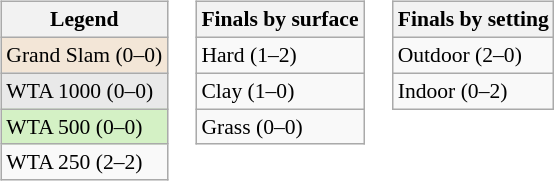<table>
<tr valign=top>
<td><br><table class="wikitable" style=font-size:90%>
<tr>
<th>Legend</th>
</tr>
<tr>
<td bgcolor="#f3e6d7">Grand Slam (0–0)</td>
</tr>
<tr>
<td bgcolor="#e9e9e9">WTA 1000 (0–0)</td>
</tr>
<tr>
<td bgcolor="#d4f1c5">WTA 500 (0–0)</td>
</tr>
<tr>
<td>WTA 250 (2–2)</td>
</tr>
</table>
</td>
<td><br><table class="wikitable" style=font-size:90%>
<tr>
<th>Finals by surface</th>
</tr>
<tr>
<td>Hard (1–2)</td>
</tr>
<tr>
<td>Clay (1–0)</td>
</tr>
<tr>
<td>Grass (0–0)</td>
</tr>
</table>
</td>
<td><br><table class="wikitable" style=font-size:90%>
<tr>
<th>Finals by setting</th>
</tr>
<tr>
<td>Outdoor (2–0)</td>
</tr>
<tr>
<td>Indoor (0–2)</td>
</tr>
</table>
</td>
</tr>
</table>
